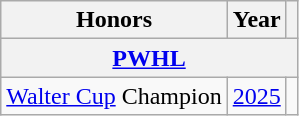<table class="wikitable">
<tr>
<th>Honors</th>
<th>Year</th>
<th></th>
</tr>
<tr>
<th colspan="3"><a href='#'>PWHL</a></th>
</tr>
<tr>
<td><a href='#'>Walter Cup</a> Champion</td>
<td><a href='#'>2025</a></td>
<td></td>
</tr>
</table>
